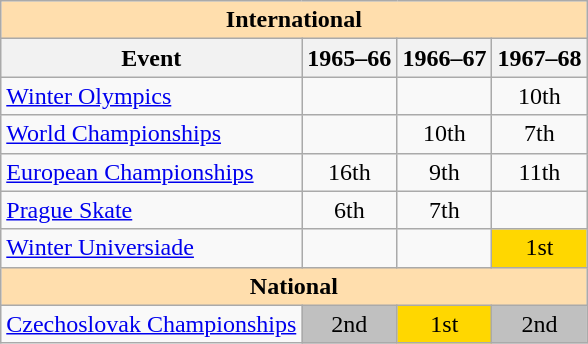<table class="wikitable" style="text-align:center">
<tr>
<th style="background-color: #ffdead; " colspan=4 align=center>International</th>
</tr>
<tr>
<th>Event</th>
<th>1965–66</th>
<th>1966–67</th>
<th>1967–68</th>
</tr>
<tr>
<td align=left><a href='#'>Winter Olympics</a></td>
<td></td>
<td></td>
<td>10th</td>
</tr>
<tr>
<td align=left><a href='#'>World Championships</a></td>
<td></td>
<td>10th</td>
<td>7th</td>
</tr>
<tr>
<td align=left><a href='#'>European Championships</a></td>
<td>16th</td>
<td>9th</td>
<td>11th</td>
</tr>
<tr>
<td align=left><a href='#'>Prague Skate</a></td>
<td>6th</td>
<td>7th</td>
<td></td>
</tr>
<tr>
<td align=left><a href='#'>Winter Universiade</a></td>
<td></td>
<td></td>
<td bgcolor=gold>1st</td>
</tr>
<tr>
<th style="background-color: #ffdead; " colspan=4 align=center>National</th>
</tr>
<tr>
<td align=left><a href='#'>Czechoslovak Championships</a></td>
<td bgcolor=silver>2nd</td>
<td bgcolor=gold>1st</td>
<td bgcolor=silver>2nd</td>
</tr>
</table>
